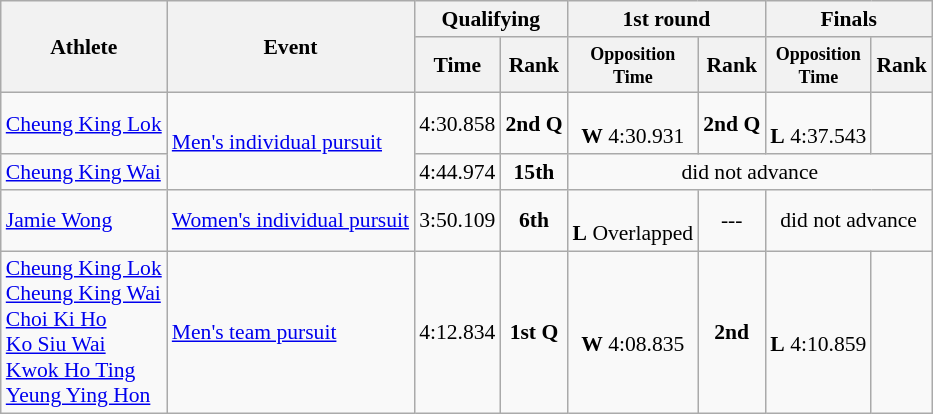<table class=wikitable style="font-size:90%">
<tr>
<th rowspan="2">Athlete</th>
<th rowspan="2">Event</th>
<th colspan="2">Qualifying</th>
<th colspan="2">1st round</th>
<th colspan="2">Finals</th>
</tr>
<tr>
<th>Time</th>
<th>Rank</th>
<th style="line-height:1em"><small>Opposition<br>Time</small></th>
<th>Rank</th>
<th style="line-height:1em"><small>Opposition<br>Time</small></th>
<th>Rank</th>
</tr>
<tr>
<td><a href='#'>Cheung King Lok</a></td>
<td rowspan=2><a href='#'>Men's individual pursuit</a></td>
<td align=center>4:30.858</td>
<td align=center><strong>2nd Q</strong></td>
<td align=center><br><strong>W</strong> 4:30.931</td>
<td align=center><strong>2nd Q</strong></td>
<td align=center><br><strong>L</strong> 4:37.543</td>
<td align=center></td>
</tr>
<tr>
<td><a href='#'>Cheung King Wai</a></td>
<td align=center>4:44.974</td>
<td align=center><strong>15th</strong></td>
<td style="text-align:center;" colspan="7">did not advance</td>
</tr>
<tr>
<td><a href='#'>Jamie Wong</a></td>
<td><a href='#'>Women's individual pursuit</a></td>
<td align=center>3:50.109</td>
<td align=center><strong>6th</strong></td>
<td align=center><br><strong>L</strong> Overlapped</td>
<td align=center>---</td>
<td style="text-align:center;" colspan="7">did not advance</td>
</tr>
<tr>
<td><a href='#'>Cheung King Lok</a><br><a href='#'>Cheung King Wai</a><br><a href='#'>Choi Ki Ho</a><br><a href='#'>Ko Siu Wai</a><br><a href='#'>Kwok Ho Ting</a><br><a href='#'>Yeung Ying Hon</a></td>
<td><a href='#'>Men's team pursuit</a></td>
<td align=center>4:12.834</td>
<td align=center><strong>1st Q</strong></td>
<td align=center><br><strong>W</strong> 4:08.835</td>
<td align=center><strong>2nd</strong></td>
<td align=center><br><strong>L</strong> 4:10.859</td>
<td align=center></td>
</tr>
</table>
